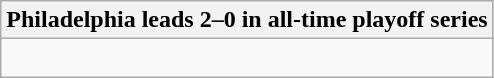<table class="wikitable collapsible collapsed">
<tr>
<th>Philadelphia leads 2–0 in all-time playoff series</th>
</tr>
<tr>
<td><br>
</td>
</tr>
</table>
